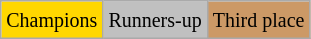<table class="wikitable">
<tr>
<td style="background:gold;"><small>Champions</small></td>
<td style="background:silver;"><small>Runners-up</small></td>
<td style="background:#cc9966"><small>Third place</small></td>
</tr>
</table>
